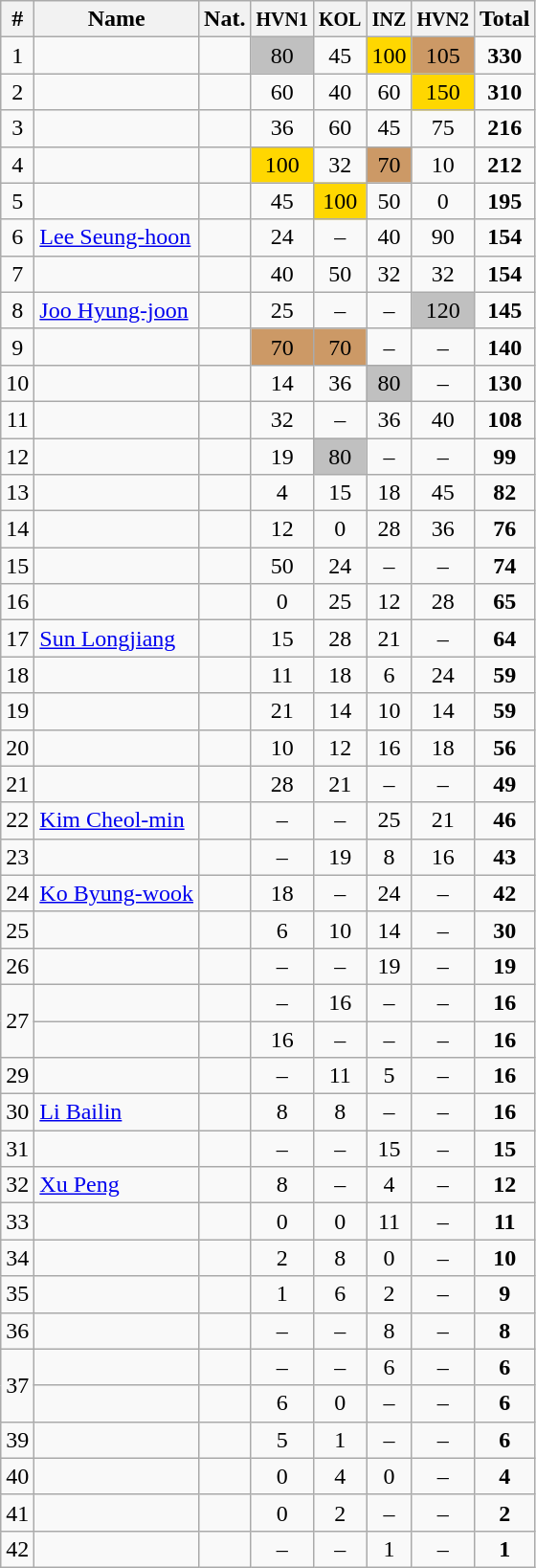<table class="wikitable sortable" style="text-align:center;">
<tr>
<th>#</th>
<th>Name</th>
<th>Nat.</th>
<th><small>HVN1</small></th>
<th><small>KOL</small></th>
<th><small>INZ</small></th>
<th><small>HVN2</small></th>
<th>Total</th>
</tr>
<tr>
<td>1</td>
<td align=left></td>
<td></td>
<td bgcolor="silver">80</td>
<td>45</td>
<td bgcolor="gold">100</td>
<td bgcolor=CC9966>105</td>
<td><strong>330</strong></td>
</tr>
<tr>
<td>2</td>
<td align=left></td>
<td></td>
<td>60</td>
<td>40</td>
<td>60</td>
<td bgcolor="gold">150</td>
<td><strong>310</strong></td>
</tr>
<tr>
<td>3</td>
<td align=left></td>
<td></td>
<td>36</td>
<td>60</td>
<td>45</td>
<td>75</td>
<td><strong>216</strong></td>
</tr>
<tr>
<td>4</td>
<td align=left></td>
<td></td>
<td bgcolor="gold">100</td>
<td>32</td>
<td bgcolor=CC9966>70</td>
<td>10</td>
<td><strong>212</strong></td>
</tr>
<tr>
<td>5</td>
<td align=left></td>
<td></td>
<td>45</td>
<td bgcolor="gold">100</td>
<td>50</td>
<td>0</td>
<td><strong>195</strong></td>
</tr>
<tr>
<td>6</td>
<td align=left><a href='#'>Lee Seung-hoon</a></td>
<td></td>
<td>24</td>
<td>–</td>
<td>40</td>
<td>90</td>
<td><strong>154</strong></td>
</tr>
<tr>
<td>7</td>
<td align=left></td>
<td></td>
<td>40</td>
<td>50</td>
<td>32</td>
<td>32</td>
<td><strong>154</strong></td>
</tr>
<tr>
<td>8</td>
<td align=left><a href='#'>Joo Hyung-joon</a></td>
<td></td>
<td>25</td>
<td>–</td>
<td>–</td>
<td bgcolor="silver">120</td>
<td><strong>145</strong></td>
</tr>
<tr>
<td>9</td>
<td align=left></td>
<td></td>
<td bgcolor=CC9966>70</td>
<td bgcolor=CC9966>70</td>
<td>–</td>
<td>–</td>
<td><strong>140</strong></td>
</tr>
<tr>
<td>10</td>
<td align=left></td>
<td></td>
<td>14</td>
<td>36</td>
<td bgcolor="silver">80</td>
<td>–</td>
<td><strong>130</strong></td>
</tr>
<tr>
<td>11</td>
<td align=left></td>
<td></td>
<td>32</td>
<td>–</td>
<td>36</td>
<td>40</td>
<td><strong>108</strong></td>
</tr>
<tr>
<td>12</td>
<td align=left></td>
<td></td>
<td>19</td>
<td bgcolor="silver">80</td>
<td>–</td>
<td>–</td>
<td><strong>99</strong></td>
</tr>
<tr>
<td>13</td>
<td align=left></td>
<td></td>
<td>4</td>
<td>15</td>
<td>18</td>
<td>45</td>
<td><strong>82</strong></td>
</tr>
<tr>
<td>14</td>
<td align=left></td>
<td></td>
<td>12</td>
<td>0</td>
<td>28</td>
<td>36</td>
<td><strong>76</strong></td>
</tr>
<tr>
<td>15</td>
<td align=left></td>
<td></td>
<td>50</td>
<td>24</td>
<td>–</td>
<td>–</td>
<td><strong>74</strong></td>
</tr>
<tr>
<td>16</td>
<td align=left></td>
<td></td>
<td>0</td>
<td>25</td>
<td>12</td>
<td>28</td>
<td><strong>65</strong></td>
</tr>
<tr>
<td>17</td>
<td align=left><a href='#'>Sun Longjiang</a></td>
<td></td>
<td>15</td>
<td>28</td>
<td>21</td>
<td>–</td>
<td><strong>64</strong></td>
</tr>
<tr>
<td>18</td>
<td align=left></td>
<td></td>
<td>11</td>
<td>18</td>
<td>6</td>
<td>24</td>
<td><strong>59</strong></td>
</tr>
<tr>
<td>19</td>
<td align=left></td>
<td></td>
<td>21</td>
<td>14</td>
<td>10</td>
<td>14</td>
<td><strong>59</strong></td>
</tr>
<tr>
<td>20</td>
<td align=left></td>
<td></td>
<td>10</td>
<td>12</td>
<td>16</td>
<td>18</td>
<td><strong>56</strong></td>
</tr>
<tr>
<td>21</td>
<td align=left></td>
<td></td>
<td>28</td>
<td>21</td>
<td>–</td>
<td>–</td>
<td><strong>49</strong></td>
</tr>
<tr>
<td>22</td>
<td align=left><a href='#'>Kim Cheol-min</a></td>
<td></td>
<td>–</td>
<td>–</td>
<td>25</td>
<td>21</td>
<td><strong>46</strong></td>
</tr>
<tr>
<td>23</td>
<td align=left></td>
<td></td>
<td>–</td>
<td>19</td>
<td>8</td>
<td>16</td>
<td><strong>43</strong></td>
</tr>
<tr>
<td>24</td>
<td align=left><a href='#'>Ko Byung-wook</a></td>
<td></td>
<td>18</td>
<td>–</td>
<td>24</td>
<td>–</td>
<td><strong>42</strong></td>
</tr>
<tr>
<td>25</td>
<td align=left></td>
<td></td>
<td>6</td>
<td>10</td>
<td>14</td>
<td>–</td>
<td><strong>30</strong></td>
</tr>
<tr>
<td>26</td>
<td align=left></td>
<td></td>
<td>–</td>
<td>–</td>
<td>19</td>
<td>–</td>
<td><strong>19</strong></td>
</tr>
<tr>
<td rowspan=2>27</td>
<td align=left></td>
<td></td>
<td>–</td>
<td>16</td>
<td>–</td>
<td>–</td>
<td><strong>16</strong></td>
</tr>
<tr>
<td align=left></td>
<td></td>
<td>16</td>
<td>–</td>
<td>–</td>
<td>–</td>
<td><strong>16</strong></td>
</tr>
<tr>
<td>29</td>
<td align=left></td>
<td></td>
<td>–</td>
<td>11</td>
<td>5</td>
<td>–</td>
<td><strong>16</strong></td>
</tr>
<tr>
<td>30</td>
<td align=left><a href='#'>Li Bailin</a></td>
<td></td>
<td>8</td>
<td>8</td>
<td>–</td>
<td>–</td>
<td><strong>16</strong></td>
</tr>
<tr>
<td>31</td>
<td align=left></td>
<td></td>
<td>–</td>
<td>–</td>
<td>15</td>
<td>–</td>
<td><strong>15</strong></td>
</tr>
<tr>
<td>32</td>
<td align=left><a href='#'>Xu Peng</a></td>
<td></td>
<td>8</td>
<td>–</td>
<td>4</td>
<td>–</td>
<td><strong>12</strong></td>
</tr>
<tr>
<td>33</td>
<td align=left></td>
<td></td>
<td>0</td>
<td>0</td>
<td>11</td>
<td>–</td>
<td><strong>11</strong></td>
</tr>
<tr>
<td>34</td>
<td align=left></td>
<td></td>
<td>2</td>
<td>8</td>
<td>0</td>
<td>–</td>
<td><strong>10</strong></td>
</tr>
<tr>
<td>35</td>
<td align=left></td>
<td></td>
<td>1</td>
<td>6</td>
<td>2</td>
<td>–</td>
<td><strong>9</strong></td>
</tr>
<tr>
<td>36</td>
<td align=left></td>
<td></td>
<td>–</td>
<td>–</td>
<td>8</td>
<td>–</td>
<td><strong>8</strong></td>
</tr>
<tr>
<td rowspan=2>37</td>
<td align=left></td>
<td></td>
<td>–</td>
<td>–</td>
<td>6</td>
<td>–</td>
<td><strong>6</strong></td>
</tr>
<tr>
<td align=left></td>
<td></td>
<td>6</td>
<td>0</td>
<td>–</td>
<td>–</td>
<td><strong>6</strong></td>
</tr>
<tr>
<td>39</td>
<td align=left></td>
<td></td>
<td>5</td>
<td>1</td>
<td>–</td>
<td>–</td>
<td><strong>6</strong></td>
</tr>
<tr>
<td>40</td>
<td align=left></td>
<td></td>
<td>0</td>
<td>4</td>
<td>0</td>
<td>–</td>
<td><strong>4</strong></td>
</tr>
<tr>
<td>41</td>
<td align=left></td>
<td></td>
<td>0</td>
<td>2</td>
<td>–</td>
<td>–</td>
<td><strong>2</strong></td>
</tr>
<tr>
<td>42</td>
<td align=left></td>
<td></td>
<td>–</td>
<td>–</td>
<td>1</td>
<td>–</td>
<td><strong>1</strong></td>
</tr>
</table>
